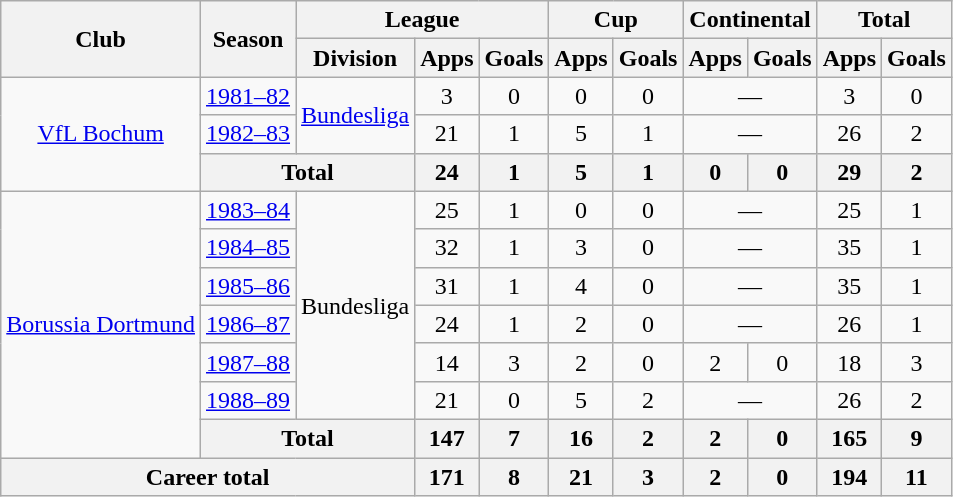<table class="wikitable" style="text-align:center">
<tr>
<th rowspan="2">Club</th>
<th rowspan="2">Season</th>
<th colspan="3">League</th>
<th colspan="2">Cup</th>
<th colspan="2">Continental</th>
<th colspan="2">Total</th>
</tr>
<tr>
<th>Division</th>
<th>Apps</th>
<th>Goals</th>
<th>Apps</th>
<th>Goals</th>
<th>Apps</th>
<th>Goals</th>
<th>Apps</th>
<th>Goals</th>
</tr>
<tr>
<td rowspan="3"><a href='#'>VfL Bochum</a></td>
<td><a href='#'>1981–82</a></td>
<td rowspan="2"><a href='#'>Bundesliga</a></td>
<td>3</td>
<td>0</td>
<td>0</td>
<td>0</td>
<td colspan="2">—</td>
<td>3</td>
<td>0</td>
</tr>
<tr>
<td><a href='#'>1982–83</a></td>
<td>21</td>
<td>1</td>
<td>5</td>
<td>1</td>
<td colspan="2">—</td>
<td>26</td>
<td>2</td>
</tr>
<tr>
<th colspan="2">Total</th>
<th>24</th>
<th>1</th>
<th>5</th>
<th>1</th>
<th>0</th>
<th>0</th>
<th>29</th>
<th>2</th>
</tr>
<tr>
<td rowspan="7"><a href='#'>Borussia Dortmund</a></td>
<td><a href='#'>1983–84</a></td>
<td rowspan="6">Bundesliga</td>
<td>25</td>
<td>1</td>
<td>0</td>
<td>0</td>
<td colspan="2">—</td>
<td>25</td>
<td>1</td>
</tr>
<tr>
<td><a href='#'>1984–85</a></td>
<td>32</td>
<td>1</td>
<td>3</td>
<td>0</td>
<td colspan="2">—</td>
<td>35</td>
<td>1</td>
</tr>
<tr>
<td><a href='#'>1985–86</a></td>
<td>31</td>
<td>1</td>
<td>4</td>
<td>0</td>
<td colspan="2">—</td>
<td>35</td>
<td>1</td>
</tr>
<tr>
<td><a href='#'>1986–87</a></td>
<td>24</td>
<td>1</td>
<td>2</td>
<td>0</td>
<td colspan="2">—</td>
<td>26</td>
<td>1</td>
</tr>
<tr>
<td><a href='#'>1987–88</a></td>
<td>14</td>
<td>3</td>
<td>2</td>
<td>0</td>
<td>2</td>
<td>0</td>
<td>18</td>
<td>3</td>
</tr>
<tr>
<td><a href='#'>1988–89</a></td>
<td>21</td>
<td>0</td>
<td>5</td>
<td>2</td>
<td colspan="2">—</td>
<td>26</td>
<td>2</td>
</tr>
<tr>
<th colspan="2">Total</th>
<th>147</th>
<th>7</th>
<th>16</th>
<th>2</th>
<th>2</th>
<th>0</th>
<th>165</th>
<th>9</th>
</tr>
<tr>
<th colspan="3">Career total</th>
<th>171</th>
<th>8</th>
<th>21</th>
<th>3</th>
<th>2</th>
<th>0</th>
<th>194</th>
<th>11</th>
</tr>
</table>
